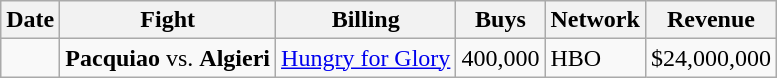<table class="wikitable">
<tr>
<th>Date</th>
<th>Fight</th>
<th>Billing</th>
<th>Buys</th>
<th>Network</th>
<th>Revenue</th>
</tr>
<tr>
<td align=center></td>
<td><strong>Pacquiao</strong> vs. <strong>Algieri</strong></td>
<td><a href='#'>Hungry for Glory</a></td>
<td>400,000</td>
<td>HBO</td>
<td>$24,000,000</td>
</tr>
</table>
